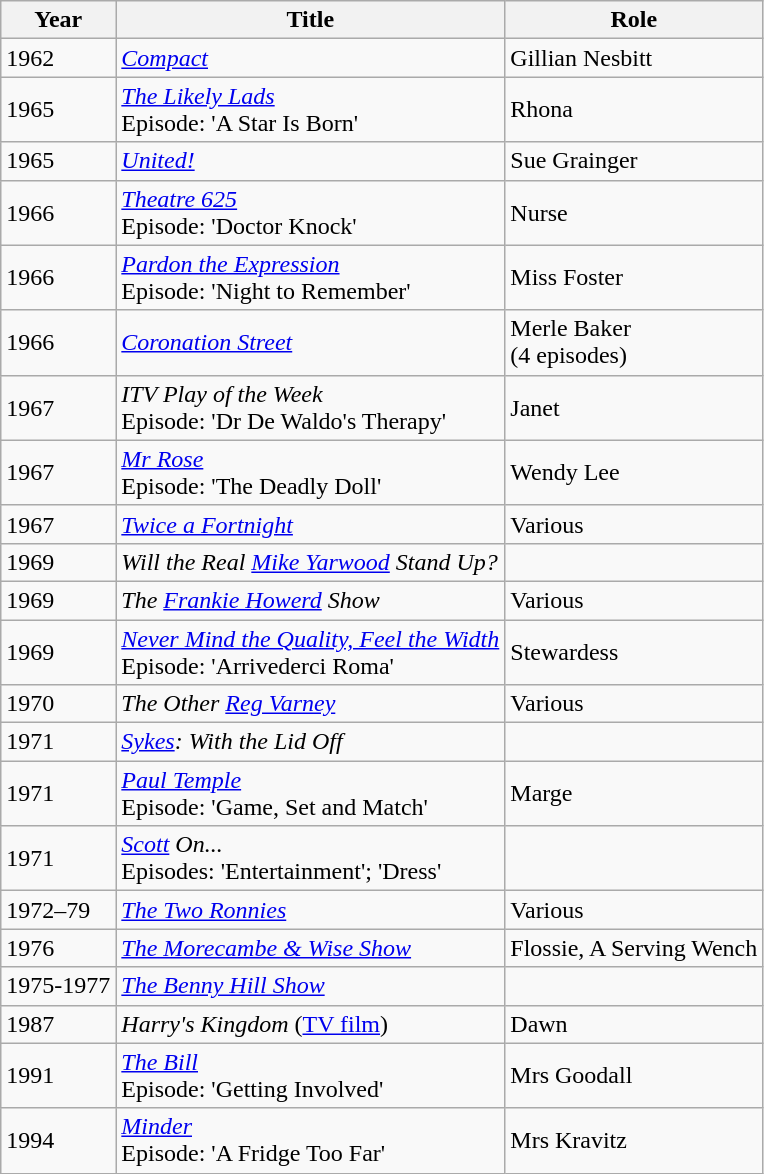<table class="wikitable">
<tr>
<th>Year</th>
<th>Title</th>
<th>Role</th>
</tr>
<tr>
<td>1962</td>
<td><em><a href='#'>Compact</a></em></td>
<td>Gillian Nesbitt</td>
</tr>
<tr>
<td>1965</td>
<td><em><a href='#'>The Likely Lads</a></em><br>Episode: 'A Star Is Born'</td>
<td>Rhona</td>
</tr>
<tr>
<td>1965</td>
<td><em><a href='#'>United!</a></em></td>
<td>Sue Grainger</td>
</tr>
<tr>
<td>1966</td>
<td><em><a href='#'>Theatre 625</a></em><br>Episode: 'Doctor Knock'</td>
<td>Nurse</td>
</tr>
<tr>
<td>1966</td>
<td><em><a href='#'>Pardon the Expression</a></em><br>Episode: 'Night to Remember'</td>
<td>Miss Foster</td>
</tr>
<tr>
<td>1966</td>
<td><em><a href='#'>Coronation Street</a></em></td>
<td>Merle Baker<br>(4 episodes)</td>
</tr>
<tr>
<td>1967</td>
<td><em>ITV Play of the Week</em><br>Episode: 'Dr De Waldo's Therapy'</td>
<td>Janet</td>
</tr>
<tr>
<td>1967</td>
<td><em><a href='#'>Mr Rose</a></em><br>Episode: 'The Deadly Doll'</td>
<td>Wendy Lee</td>
</tr>
<tr>
<td>1967</td>
<td><em><a href='#'>Twice a Fortnight</a></em></td>
<td>Various</td>
</tr>
<tr>
<td>1969</td>
<td><em>Will the Real <a href='#'>Mike Yarwood</a> Stand Up?</em></td>
<td></td>
</tr>
<tr>
<td>1969</td>
<td><em>The <a href='#'>Frankie Howerd</a> Show</em></td>
<td>Various</td>
</tr>
<tr>
<td>1969</td>
<td><em><a href='#'>Never Mind the Quality, Feel the Width</a></em><br>Episode: 'Arrivederci Roma'</td>
<td>Stewardess</td>
</tr>
<tr>
<td>1970</td>
<td><em>The Other <a href='#'>Reg Varney</a></em></td>
<td>Various</td>
</tr>
<tr>
<td>1971</td>
<td><em><a href='#'>Sykes</a>: With the Lid Off</em></td>
<td></td>
</tr>
<tr>
<td>1971</td>
<td><em><a href='#'>Paul Temple</a></em><br>Episode: 'Game, Set and Match'</td>
<td>Marge</td>
</tr>
<tr>
<td>1971</td>
<td><em><a href='#'>Scott</a> On...</em><br>Episodes: 'Entertainment'; 'Dress'</td>
<td></td>
</tr>
<tr>
<td>1972–79</td>
<td><em><a href='#'>The Two Ronnies</a></em></td>
<td>Various</td>
</tr>
<tr>
<td>1976</td>
<td><em><a href='#'>The Morecambe & Wise Show</a></em></td>
<td>Flossie, A Serving Wench</td>
</tr>
<tr>
<td>1975-1977</td>
<td><em><a href='#'>The Benny Hill Show</a></em></td>
<td></td>
</tr>
<tr>
<td>1987</td>
<td><em>Harry's Kingdom</em> (<a href='#'>TV film</a>)</td>
<td>Dawn</td>
</tr>
<tr>
<td>1991</td>
<td><em><a href='#'>The Bill</a></em><br>Episode: 'Getting Involved'</td>
<td>Mrs Goodall</td>
</tr>
<tr>
<td>1994</td>
<td><em><a href='#'>Minder</a></em><br>Episode: 'A Fridge Too Far'</td>
<td>Mrs Kravitz</td>
</tr>
</table>
